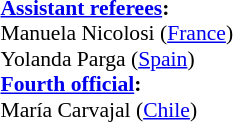<table width=50% style="font-size: 90%">
<tr>
<td><br><strong><a href='#'>Assistant referees</a>:</strong>
<br>Manuela Nicolosi (<a href='#'>France</a>)
<br>Yolanda Parga (<a href='#'>Spain</a>)
<br><strong><a href='#'>Fourth official</a>:</strong>
<br>María Carvajal (<a href='#'>Chile</a>)</td>
</tr>
</table>
